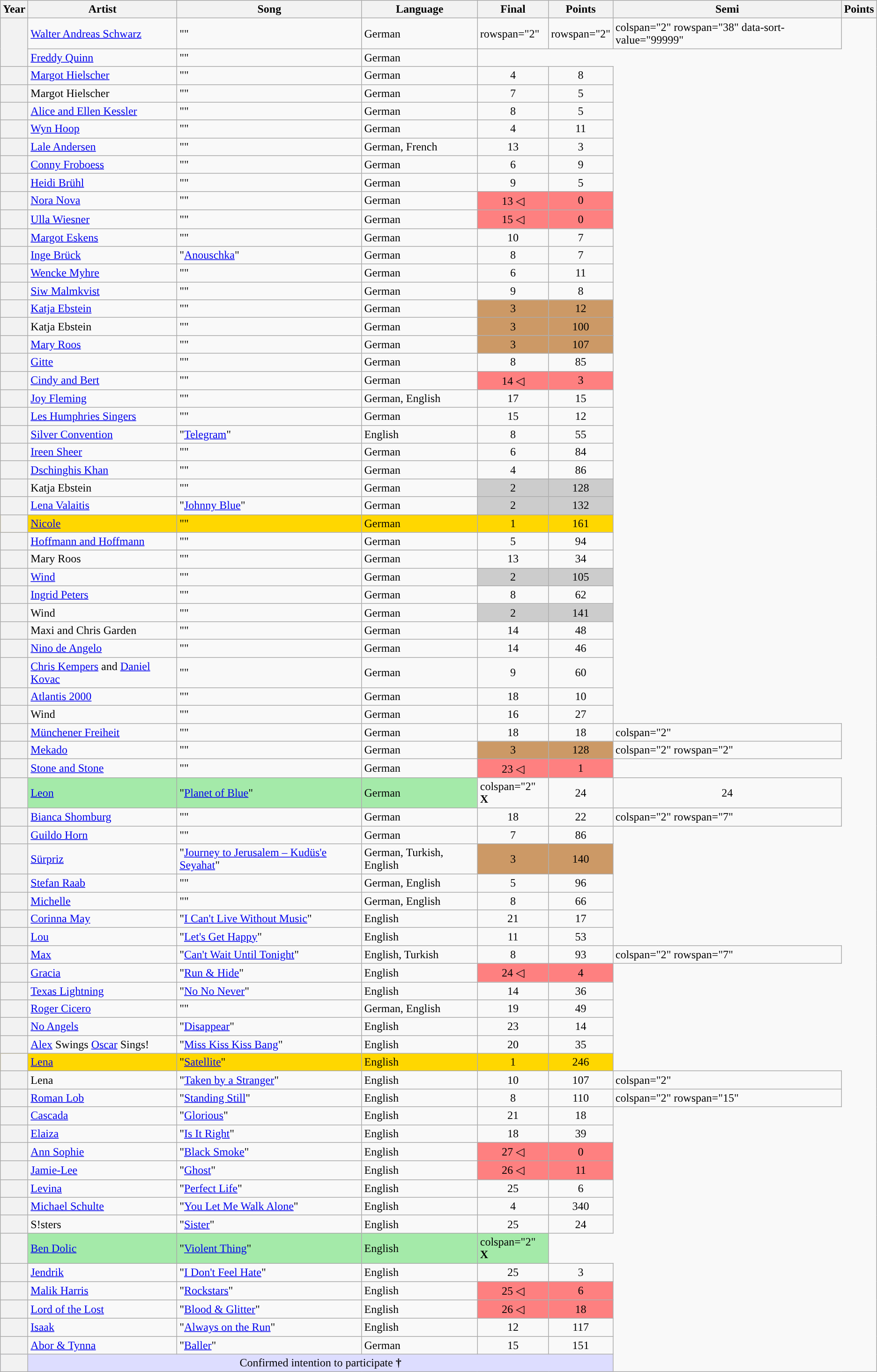<table class="wikitable sortable plainrowheaders">
<tr>
<th scope="col">Year</th>
<th scope="col">Artist</th>
<th scope="col">Song</th>
<th scope="col">Language</th>
<th scope="col" data-sort-type="number">Final</th>
<th scope="col" data-sort-type="number">Points</th>
<th scope="col" class="unsortable">Semi</th>
<th scope="col" class="unsortable">Points</th>
</tr>
<tr>
<th scope="row" rowspan="2" style="text-align:center;"></th>
<td><a href='#'>Walter Andreas Schwarz</a></td>
<td>""</td>
<td>German</td>
<td>rowspan="2" </td>
<td>rowspan="2" </td>
<td>colspan="2" rowspan="38" data-sort-value="99999" </td>
</tr>
<tr>
<td><a href='#'>Freddy Quinn</a></td>
<td>""</td>
<td>German</td>
</tr>
<tr>
<th scope="row" style="text-align:center;"></th>
<td><a href='#'>Margot Hielscher</a></td>
<td>""</td>
<td>German</td>
<td style="text-align:center;">4</td>
<td style="text-align:center;">8</td>
</tr>
<tr>
<th scope="row" style="text-align:center;"></th>
<td>Margot Hielscher</td>
<td>""</td>
<td>German</td>
<td style="text-align:center;">7</td>
<td style="text-align:center;">5</td>
</tr>
<tr>
<th scope="row" style="text-align:center;"></th>
<td><a href='#'>Alice and Ellen Kessler</a></td>
<td>""</td>
<td>German</td>
<td style="text-align:center;">8</td>
<td style="text-align:center;">5</td>
</tr>
<tr>
<th scope="row" style="text-align:center;"></th>
<td><a href='#'>Wyn Hoop</a></td>
<td>""</td>
<td>German</td>
<td style="text-align:center;">4</td>
<td style="text-align:center;">11</td>
</tr>
<tr>
<th scope="row" style="text-align:center;"></th>
<td><a href='#'>Lale Andersen</a></td>
<td>""</td>
<td>German, French</td>
<td style="text-align:center;">13</td>
<td style="text-align:center;">3</td>
</tr>
<tr>
<th scope="row" style="text-align:center;"></th>
<td><a href='#'>Conny Froboess</a></td>
<td>""</td>
<td>German</td>
<td style="text-align:center;">6</td>
<td style="text-align:center;">9</td>
</tr>
<tr>
<th scope="row" style="text-align:center;"></th>
<td><a href='#'>Heidi Brühl</a></td>
<td>""</td>
<td>German</td>
<td style="text-align:center;">9</td>
<td style="text-align:center;">5</td>
</tr>
<tr>
<th scope="row" style="text-align:center;"></th>
<td><a href='#'>Nora Nova</a></td>
<td>""</td>
<td>German</td>
<td style="text-align:center; background-color:#FE8080;">13 ◁</td>
<td style="text-align:center; background-color:#FE8080;">0</td>
</tr>
<tr>
<th scope="row" style="text-align:center;"></th>
<td><a href='#'>Ulla Wiesner</a></td>
<td>""</td>
<td>German</td>
<td style="text-align:center; background-color:#FE8080;">15 ◁</td>
<td style="text-align:center; background-color:#FE8080;">0</td>
</tr>
<tr>
<th scope="row" style="text-align:center;"></th>
<td><a href='#'>Margot Eskens</a></td>
<td>""</td>
<td>German</td>
<td style="text-align:center;">10</td>
<td style="text-align:center;">7</td>
</tr>
<tr>
<th scope="row" style="text-align:center;"></th>
<td><a href='#'>Inge Brück</a></td>
<td>"<a href='#'>Anouschka</a>"</td>
<td>German</td>
<td style="text-align:center;">8</td>
<td style="text-align:center;">7</td>
</tr>
<tr>
<th scope="row" style="text-align:center;"></th>
<td><a href='#'>Wencke Myhre</a></td>
<td>""</td>
<td>German</td>
<td style="text-align:center;">6</td>
<td style="text-align:center;">11</td>
</tr>
<tr>
<th scope="row" style="text-align:center;"></th>
<td><a href='#'>Siw Malmkvist</a></td>
<td>""</td>
<td>German</td>
<td style="text-align:center;">9</td>
<td style="text-align:center;">8</td>
</tr>
<tr>
<th scope="row" style="text-align:center;"></th>
<td><a href='#'>Katja Ebstein</a></td>
<td>""</td>
<td>German</td>
<td style="text-align:center; background-color:#C96;">3</td>
<td style="text-align:center; background-color:#C96;">12</td>
</tr>
<tr>
<th scope="row" style="text-align:center;"></th>
<td>Katja Ebstein</td>
<td>""</td>
<td>German</td>
<td style="text-align:center; background-color:#C96;">3</td>
<td style="text-align:center; background-color:#C96;">100</td>
</tr>
<tr>
<th scope="row" style="text-align:center;"></th>
<td><a href='#'>Mary Roos</a></td>
<td>""</td>
<td>German</td>
<td style="text-align:center; background-color:#C96;">3</td>
<td style="text-align:center; background-color:#C96;">107</td>
</tr>
<tr>
<th scope="row" style="text-align:center;"></th>
<td><a href='#'>Gitte</a></td>
<td>""</td>
<td>German</td>
<td style="text-align:center;">8</td>
<td style="text-align:center;">85</td>
</tr>
<tr>
<th scope="row" style="text-align:center;"></th>
<td><a href='#'>Cindy and Bert</a></td>
<td>""</td>
<td>German</td>
<td style="text-align:center; background-color:#FE8080;">14 ◁</td>
<td style="text-align:center; background-color:#FE8080;">3</td>
</tr>
<tr>
<th scope="row" style="text-align:center;"></th>
<td><a href='#'>Joy Fleming</a></td>
<td>""</td>
<td>German, English</td>
<td style="text-align:center;">17</td>
<td style="text-align:center;">15</td>
</tr>
<tr>
<th scope="row" style="text-align:center;"></th>
<td><a href='#'>Les Humphries Singers</a></td>
<td>""</td>
<td>German</td>
<td style="text-align:center;">15</td>
<td style="text-align:center;">12</td>
</tr>
<tr>
<th scope="row" style="text-align:center;"></th>
<td><a href='#'>Silver Convention</a></td>
<td>"<a href='#'>Telegram</a>"</td>
<td>English</td>
<td style="text-align:center;">8</td>
<td style="text-align:center;">55</td>
</tr>
<tr>
<th scope="row" style="text-align:center;"></th>
<td><a href='#'>Ireen Sheer</a></td>
<td>""</td>
<td>German</td>
<td style="text-align:center;">6</td>
<td style="text-align:center;">84</td>
</tr>
<tr>
<th scope="row" style="text-align:center;"></th>
<td><a href='#'>Dschinghis Khan</a></td>
<td>""</td>
<td>German</td>
<td style="text-align:center;">4</td>
<td style="text-align:center;">86</td>
</tr>
<tr>
<th scope="row" style="text-align:center;"></th>
<td>Katja Ebstein</td>
<td>""</td>
<td>German</td>
<td style="text-align:center; background-color:#CCC;">2</td>
<td style="text-align:center; background-color:#CCC;">128</td>
</tr>
<tr>
<th scope="row" style="text-align:center;"></th>
<td><a href='#'>Lena Valaitis</a></td>
<td>"<a href='#'>Johnny Blue</a>"</td>
<td>German</td>
<td style="text-align:center; background-color:#CCC;">2</td>
<td style="text-align:center; background-color:#CCC;">132</td>
</tr>
<tr style="background-color:#FFD700;">
<th scope="row" style="text-align:center;"></th>
<td><a href='#'>Nicole</a></td>
<td>""</td>
<td>German</td>
<td style="text-align:center;">1</td>
<td style="text-align:center;">161</td>
</tr>
<tr>
<th scope="row" style="text-align:center;"></th>
<td><a href='#'>Hoffmann and Hoffmann</a></td>
<td>""</td>
<td>German</td>
<td style="text-align:center;">5</td>
<td style="text-align:center;">94</td>
</tr>
<tr>
<th scope="row" style="text-align:center;"></th>
<td>Mary Roos</td>
<td>""</td>
<td>German</td>
<td style="text-align:center;">13</td>
<td style="text-align:center;">34</td>
</tr>
<tr>
<th scope="row" style="text-align:center;"></th>
<td><a href='#'>Wind</a></td>
<td>""</td>
<td>German</td>
<td style="text-align:center; background-color:#CCC;">2</td>
<td style="text-align:center; background-color:#CCC;">105</td>
</tr>
<tr>
<th scope="row" style="text-align:center;"></th>
<td><a href='#'>Ingrid Peters</a></td>
<td>""</td>
<td>German</td>
<td style="text-align:center;">8</td>
<td style="text-align:center;">62</td>
</tr>
<tr>
<th scope="row" style="text-align:center;"></th>
<td>Wind</td>
<td>""</td>
<td>German</td>
<td style="text-align:center; background-color:#CCC;">2</td>
<td style="text-align:center; background-color:#CCC;">141</td>
</tr>
<tr>
<th scope="row" style="text-align:center;"></th>
<td>Maxi and Chris Garden</td>
<td>""</td>
<td>German</td>
<td style="text-align:center;">14</td>
<td style="text-align:center;">48</td>
</tr>
<tr>
<th scope="row" style="text-align:center;"></th>
<td><a href='#'>Nino de Angelo</a></td>
<td>""</td>
<td>German</td>
<td style="text-align:center;">14</td>
<td style="text-align:center;">46</td>
</tr>
<tr>
<th scope="row" style="text-align:center;"></th>
<td><a href='#'>Chris Kempers</a> and <a href='#'>Daniel Kovac</a></td>
<td>""</td>
<td>German</td>
<td style="text-align:center;">9</td>
<td style="text-align:center;">60</td>
</tr>
<tr>
<th scope="row" style="text-align:center;"></th>
<td><a href='#'>Atlantis 2000</a></td>
<td>""</td>
<td>German</td>
<td style="text-align:center;">18</td>
<td style="text-align:center;">10</td>
</tr>
<tr>
<th scope="row" style="text-align:center;"></th>
<td>Wind</td>
<td>""</td>
<td>German</td>
<td style="text-align:center;">16</td>
<td style="text-align:center;">27</td>
</tr>
<tr>
<th scope="row" style="text-align:center;"></th>
<td><a href='#'>Münchener Freiheit</a></td>
<td>""</td>
<td>German</td>
<td style="text-align:center;">18</td>
<td style="text-align:center;">18</td>
<td>colspan="2" </td>
</tr>
<tr>
<th scope="row" style="text-align:center;"></th>
<td><a href='#'>Mekado</a></td>
<td>""</td>
<td>German</td>
<td style="text-align:center; background-color:#C96;">3</td>
<td style="text-align:center; background-color:#C96;">128</td>
<td>colspan="2" rowspan="2" </td>
</tr>
<tr>
<th scope="row" style="text-align:center;"></th>
<td><a href='#'>Stone and Stone</a></td>
<td>""</td>
<td>German</td>
<td style="text-align:center; background-color:#FE8080;">23 ◁</td>
<td style="text-align:center; background-color:#FE8080;">1</td>
</tr>
<tr>
<th scope="row" style="text-align:center;"></th>
<td style="background-color:#A4EAA9;"><a href='#'>Leon</a></td>
<td style="background-color:#A4EAA9;">"<a href='#'>Planet of Blue</a>"</td>
<td style="background-color:#A4EAA9;">German</td>
<td>colspan="2"  <strong>X</strong></td>
<td style="text-align:center;">24</td>
<td style="text-align:center;">24</td>
</tr>
<tr>
<th scope="row" style="text-align:center;"></th>
<td><a href='#'>Bianca Shomburg</a></td>
<td>""</td>
<td>German</td>
<td style="text-align:center;">18</td>
<td style="text-align:center;">22</td>
<td>colspan="2" rowspan="7" </td>
</tr>
<tr>
<th scope="row" style="text-align:center;"></th>
<td><a href='#'>Guildo Horn</a></td>
<td>""</td>
<td>German</td>
<td style="text-align:center;">7</td>
<td style="text-align:center;">86</td>
</tr>
<tr>
<th scope="row" style="text-align:center;"></th>
<td><a href='#'>Sürpriz</a></td>
<td>"<a href='#'>Journey to Jerusalem – <span>Kudüs'e Seyahat</span></a>"</td>
<td>German, Turkish, English</td>
<td style="text-align:center; background-color:#C96;">3</td>
<td style="text-align:center; background-color:#C96;">140</td>
</tr>
<tr>
<th scope="row" style="text-align:center;"></th>
<td><a href='#'>Stefan Raab</a></td>
<td>""</td>
<td>German, English</td>
<td style="text-align:center;">5</td>
<td style="text-align:center;">96</td>
</tr>
<tr>
<th scope="row" style="text-align:center;"></th>
<td><a href='#'>Michelle</a></td>
<td>""</td>
<td>German, English</td>
<td style="text-align:center;">8</td>
<td style="text-align:center;">66</td>
</tr>
<tr>
<th scope="row" style="text-align:center;"></th>
<td><a href='#'>Corinna May</a></td>
<td>"<a href='#'>I Can't Live Without Music</a>"</td>
<td>English</td>
<td style="text-align:center;">21</td>
<td style="text-align:center;">17</td>
</tr>
<tr>
<th scope="row" style="text-align:center;"></th>
<td><a href='#'>Lou</a></td>
<td>"<a href='#'>Let's Get Happy</a>"</td>
<td>English</td>
<td style="text-align:center;">11</td>
<td style="text-align:center;">53</td>
</tr>
<tr>
<th scope="row" style="text-align:center;"></th>
<td><a href='#'>Max</a></td>
<td>"<a href='#'>Can't Wait Until Tonight</a>"</td>
<td>English, Turkish</td>
<td style="text-align:center;">8</td>
<td style="text-align:center;">93</td>
<td>colspan="2" rowspan="7" </td>
</tr>
<tr>
<th scope="row" style="text-align:center;"></th>
<td><a href='#'>Gracia</a></td>
<td>"<a href='#'>Run & Hide</a>"</td>
<td>English</td>
<td style="text-align:center; background-color:#FE8080;">24 ◁</td>
<td style="text-align:center; background-color:#FE8080;">4</td>
</tr>
<tr>
<th scope="row" style="text-align:center;"></th>
<td><a href='#'>Texas Lightning</a></td>
<td>"<a href='#'>No No Never</a>"</td>
<td>English</td>
<td style="text-align:center;">14</td>
<td style="text-align:center;">36</td>
</tr>
<tr>
<th scope="row" style="text-align:center;"></th>
<td><a href='#'>Roger Cicero</a></td>
<td>""</td>
<td>German, English</td>
<td style="text-align:center;">19</td>
<td style="text-align:center;">49</td>
</tr>
<tr>
<th scope="row" style="text-align:center;"></th>
<td><a href='#'>No Angels</a></td>
<td>"<a href='#'>Disappear</a>"</td>
<td>English</td>
<td style="text-align:center;">23</td>
<td style="text-align:center;">14</td>
</tr>
<tr>
<th scope="row" style="text-align:center;"></th>
<td><a href='#'>Alex</a> Swings <a href='#'>Oscar</a> Sings!</td>
<td>"<a href='#'>Miss Kiss Kiss Bang</a>"</td>
<td>English</td>
<td style="text-align:center;">20</td>
<td style="text-align:center;">35</td>
</tr>
<tr style="background-color:#FFD700;">
<th scope="row" style="text-align:center;"></th>
<td><a href='#'>Lena</a></td>
<td>"<a href='#'>Satellite</a>"</td>
<td>English</td>
<td style="text-align:center;">1</td>
<td style="text-align:center;">246</td>
</tr>
<tr>
<th scope="row" style="text-align:center;"></th>
<td>Lena</td>
<td>"<a href='#'>Taken by a Stranger</a>"</td>
<td>English</td>
<td style="text-align:center;">10</td>
<td style="text-align:center;">107</td>
<td>colspan="2" </td>
</tr>
<tr>
<th scope="row" style="text-align:center;"></th>
<td><a href='#'>Roman Lob</a></td>
<td>"<a href='#'>Standing Still</a>"</td>
<td>English</td>
<td style="text-align:center;">8</td>
<td style="text-align:center;">110</td>
<td>colspan="2" rowspan="15" </td>
</tr>
<tr>
<th scope="row" style="text-align:center;"></th>
<td><a href='#'>Cascada</a></td>
<td>"<a href='#'>Glorious</a>"</td>
<td>English</td>
<td style="text-align:center;">21</td>
<td style="text-align:center;">18</td>
</tr>
<tr>
<th scope="row" style="text-align:center;"></th>
<td><a href='#'>Elaiza</a></td>
<td>"<a href='#'>Is It Right</a>"</td>
<td>English</td>
<td style="text-align:center;">18</td>
<td style="text-align:center;">39</td>
</tr>
<tr>
<th scope="row" style="text-align:center;"></th>
<td><a href='#'>Ann Sophie</a></td>
<td>"<a href='#'>Black Smoke</a>"</td>
<td>English</td>
<td style="text-align:center; background-color:#FE8080;">27 ◁</td>
<td style="text-align:center; background-color:#FE8080;">0</td>
</tr>
<tr>
<th scope="row" style="text-align:center;"></th>
<td><a href='#'>Jamie-Lee</a></td>
<td>"<a href='#'>Ghost</a>"</td>
<td>English</td>
<td style="text-align:center; background-color:#FE8080;">26 ◁</td>
<td style="text-align:center; background-color:#FE8080;">11</td>
</tr>
<tr>
<th scope="row" style="text-align:center;"></th>
<td><a href='#'>Levina</a></td>
<td>"<a href='#'>Perfect Life</a>"</td>
<td>English</td>
<td style="text-align:center;">25</td>
<td style="text-align:center;">6</td>
</tr>
<tr>
<th scope="row" style="text-align:center;"></th>
<td><a href='#'>Michael Schulte</a></td>
<td>"<a href='#'>You Let Me Walk Alone</a>"</td>
<td>English</td>
<td style="text-align:center;">4</td>
<td style="text-align:center;">340</td>
</tr>
<tr>
<th scope="row" style="text-align:center;"></th>
<td>S!sters</td>
<td>"<a href='#'>Sister</a>"</td>
<td>English</td>
<td style="text-align:center;">25</td>
<td style="text-align:center;">24</td>
</tr>
<tr bgcolor="#A4EAA9">
<th scope="row" style="text-align:center;"></th>
<td><a href='#'>Ben Dolic</a></td>
<td>"<a href='#'>Violent Thing</a>"</td>
<td>English</td>
<td>colspan="2"  <strong>X</strong></td>
</tr>
<tr>
<th scope="row" style="text-align:center;"></th>
<td><a href='#'>Jendrik</a></td>
<td>"<a href='#'>I Don't Feel Hate</a>"</td>
<td>English</td>
<td style="text-align:center;">25</td>
<td style="text-align:center;">3</td>
</tr>
<tr>
<th scope="row" style="text-align:center;"></th>
<td><a href='#'>Malik Harris</a></td>
<td>"<a href='#'>Rockstars</a>"</td>
<td>English</td>
<td style="text-align:center; background-color:#FE8080;">25 ◁</td>
<td style="text-align:center; background-color:#FE8080;">6</td>
</tr>
<tr>
<th scope="row" style="text-align:center;"></th>
<td><a href='#'>Lord of the Lost</a></td>
<td>"<a href='#'>Blood & Glitter</a>"</td>
<td>English</td>
<td style="text-align:center; background-color:#FE8080;">26 ◁</td>
<td style="text-align:center; background-color:#FE8080;">18</td>
</tr>
<tr>
<th scope="row" style="text-align:center;"></th>
<td><a href='#'>Isaak</a></td>
<td>"<a href='#'>Always on the Run</a>"</td>
<td>English</td>
<td style="text-align:center;">12</td>
<td style="text-align:center;">117</td>
</tr>
<tr>
<th scope="row" style="text-align:center;"></th>
<td><a href='#'>Abor & Tynna</a></td>
<td>"<a href='#'>Baller</a>"</td>
<td>German</td>
<td style="text-align:center;">15</td>
<td style="text-align:center;">151</td>
</tr>
<tr bgcolor=#ddf>
<th scope="row" style="text-align:center;"></th>
<td colspan="5" align="center">Confirmed intention to participate <strong>†</strong></td>
</tr>
</table>
